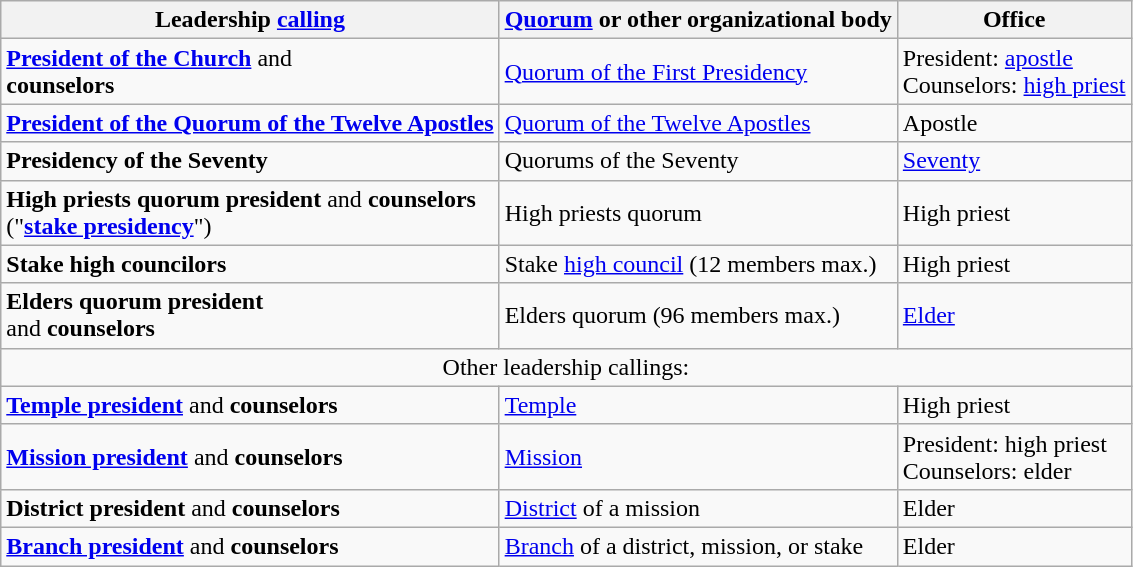<table class="wikitable">
<tr>
<th>Leadership <a href='#'>calling</a></th>
<th><a href='#'>Quorum</a> or other organizational body</th>
<th>Office</th>
</tr>
<tr>
<td><strong><a href='#'>President of the Church</a></strong> and<br><strong>counselors</strong></td>
<td><a href='#'>Quorum of the First Presidency</a></td>
<td>President: <a href='#'>apostle</a><br>Counselors: <a href='#'>high priest</a></td>
</tr>
<tr>
<td><a href='#'><strong>President of the Quorum of the Twelve Apostles</strong></a></td>
<td><a href='#'>Quorum of the Twelve Apostles</a></td>
<td>Apostle</td>
</tr>
<tr>
<td><strong>Presidency of the Seventy</strong></td>
<td>Quorums of the Seventy</td>
<td><a href='#'>Seventy</a></td>
</tr>
<tr>
<td><strong>High priests quorum president</strong> and <strong>counselors</strong><br>("<a href='#'><strong>stake presidency</strong></a>")</td>
<td>High priests quorum</td>
<td>High priest</td>
</tr>
<tr>
<td><strong>Stake high councilors</strong></td>
<td>Stake <a href='#'>high council</a> (12 members max.)</td>
<td>High priest</td>
</tr>
<tr>
<td><strong>Elders quorum president</strong><br>and <strong>counselors</strong></td>
<td>Elders quorum (96 members max.)</td>
<td><a href='#'>Elder</a></td>
</tr>
<tr>
<td colspan="3" align="center">Other leadership callings:</td>
</tr>
<tr>
<td><strong><a href='#'>Temple president</a></strong> and <strong>counselors</strong></td>
<td><a href='#'>Temple</a></td>
<td>High priest</td>
</tr>
<tr>
<td><strong><a href='#'>Mission president</a></strong> and <strong>counselors</strong></td>
<td><a href='#'>Mission</a></td>
<td>President: high priest<br>Counselors: elder</td>
</tr>
<tr>
<td><strong>District president</strong> and <strong>counselors</strong></td>
<td><a href='#'>District</a> of a mission</td>
<td>Elder</td>
</tr>
<tr>
<td><strong><a href='#'>Branch president</a></strong> and <strong>counselors</strong></td>
<td><a href='#'>Branch</a> of a district, mission, or stake</td>
<td>Elder</td>
</tr>
</table>
